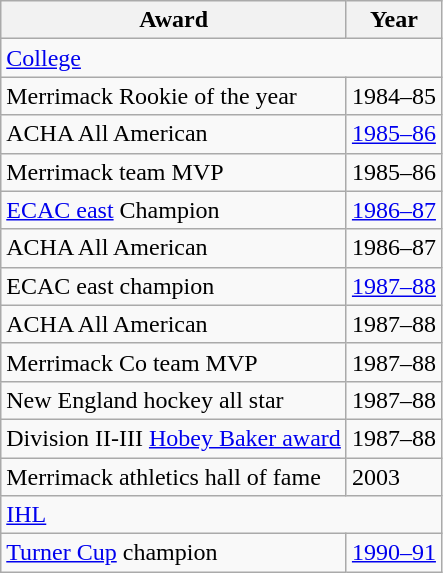<table class="wikitable">
<tr>
<th>Award</th>
<th>Year</th>
</tr>
<tr>
<td colspan="2"><a href='#'>College</a></td>
</tr>
<tr>
<td>Merrimack Rookie of the year </td>
<td>1984–85</td>
</tr>
<tr>
<td>ACHA All American</td>
<td><a href='#'>1985–86</a></td>
</tr>
<tr>
<td>Merrimack team MVP</td>
<td>1985–86</td>
</tr>
<tr>
<td><a href='#'>ECAC east</a> Champion</td>
<td><a href='#'>1986–87</a></td>
</tr>
<tr>
<td>ACHA All American</td>
<td>1986–87</td>
</tr>
<tr>
<td>ECAC east champion</td>
<td><a href='#'>1987–88</a></td>
</tr>
<tr>
<td>ACHA All American</td>
<td>1987–88</td>
</tr>
<tr>
<td>Merrimack Co team MVP</td>
<td>1987–88</td>
</tr>
<tr>
<td>New England hockey all star</td>
<td>1987–88</td>
</tr>
<tr>
<td>Division II-III <a href='#'>Hobey Baker award</a></td>
<td>1987–88</td>
</tr>
<tr>
<td>Merrimack athletics hall of fame</td>
<td>2003</td>
</tr>
<tr>
<td colspan="2"><a href='#'>IHL</a></td>
</tr>
<tr>
<td><a href='#'>Turner Cup</a> champion</td>
<td><a href='#'>1990–91</a></td>
</tr>
</table>
